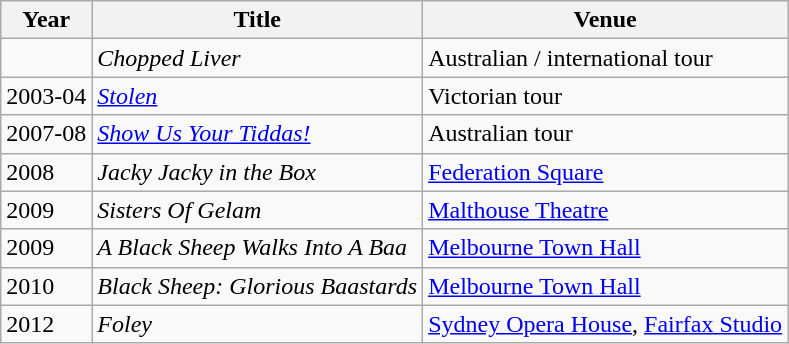<table class="wikitable">
<tr>
<th>Year</th>
<th>Title</th>
<th>Venue</th>
</tr>
<tr>
<td></td>
<td><em>Chopped Liver</em></td>
<td>Australian / international tour</td>
</tr>
<tr>
<td>2003-04</td>
<td><em><a href='#'>Stolen</a></em></td>
<td>Victorian tour</td>
</tr>
<tr>
<td>2007-08</td>
<td><em><a href='#'>Show Us Your Tiddas!</a></em></td>
<td>Australian tour</td>
</tr>
<tr>
<td>2008</td>
<td><em>Jacky Jacky in the Box</em></td>
<td><a href='#'>Federation Square</a></td>
</tr>
<tr>
<td>2009</td>
<td><em>Sisters Of Gelam</em></td>
<td><a href='#'>Malthouse Theatre</a></td>
</tr>
<tr>
<td>2009</td>
<td><em>A Black Sheep Walks Into A Baa</em></td>
<td><a href='#'>Melbourne Town Hall</a></td>
</tr>
<tr>
<td>2010</td>
<td><em>Black Sheep: Glorious Baastards</em></td>
<td><a href='#'>Melbourne Town Hall</a></td>
</tr>
<tr>
<td>2012</td>
<td><em>Foley</em></td>
<td><a href='#'>Sydney Opera House</a>, <a href='#'>Fairfax Studio</a></td>
</tr>
</table>
